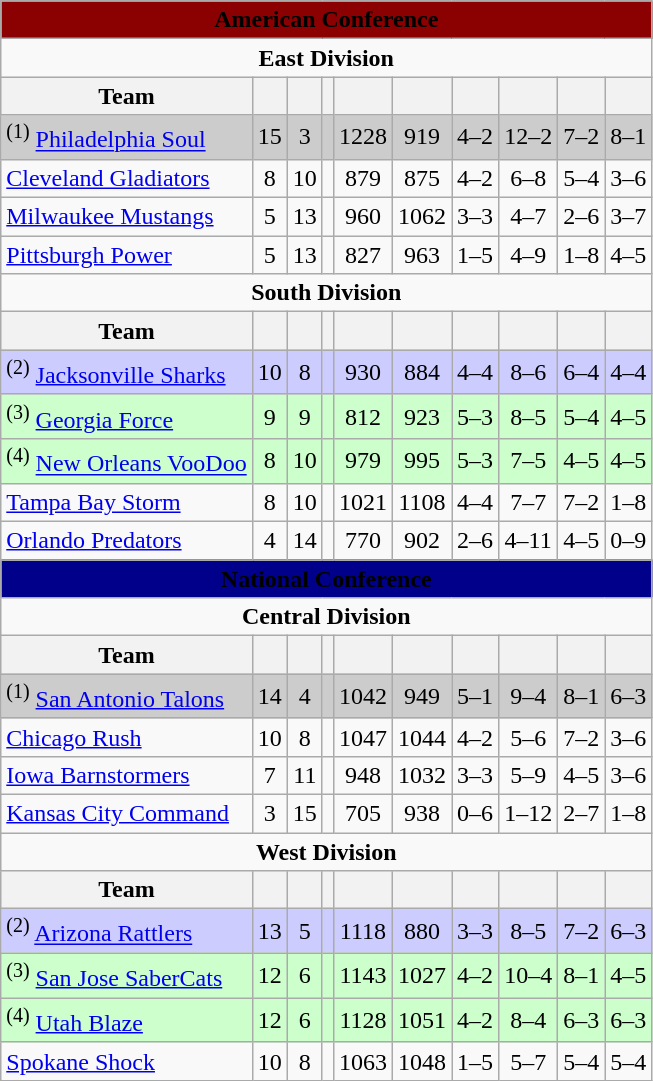<table class="wikitable">
<tr>
<td bgcolor="darkred" colspan="10" align="center"><span><strong>American Conference</strong></span></td>
</tr>
<tr>
<td colspan="10" align="center"><strong>East Division</strong></td>
</tr>
<tr>
<th align="center">Team</th>
<th align="center"></th>
<th align="center"></th>
<th align="center"></th>
<th align="center"></th>
<th align="center"></th>
<th align="center"></th>
<th align="center"></th>
<th align="center"></th>
<th align="center"></th>
</tr>
<tr bgcolor=#CCCCCC>
<td align="left"><sup>(1)</sup> <a href='#'>Philadelphia Soul</a></td>
<td align="center">15</td>
<td align="center">3</td>
<td align="center"></td>
<td align="center">1228</td>
<td align="center">919</td>
<td align="center">4–2</td>
<td align="center">12–2</td>
<td align="center">7–2</td>
<td align="center">8–1</td>
</tr>
<tr>
<td align="left"><a href='#'>Cleveland Gladiators</a></td>
<td align="center">8</td>
<td align="center">10</td>
<td align="center"></td>
<td align="center">879</td>
<td align="center">875</td>
<td align="center">4–2</td>
<td align="center">6–8</td>
<td align="center">5–4</td>
<td align="center">3–6</td>
</tr>
<tr>
<td align="left"><a href='#'>Milwaukee Mustangs</a></td>
<td align="center">5</td>
<td align="center">13</td>
<td align="center"></td>
<td align="center">960</td>
<td align="center">1062</td>
<td align="center">3–3</td>
<td align="center">4–7</td>
<td align="center">2–6</td>
<td align="center">3–7</td>
</tr>
<tr>
<td align="left"><a href='#'>Pittsburgh Power</a></td>
<td align="center">5</td>
<td align="center">13</td>
<td align="center"></td>
<td align="center">827</td>
<td align="center">963</td>
<td align="center">1–5</td>
<td align="center">4–9</td>
<td align="center">1–8</td>
<td align="center">4–5</td>
</tr>
<tr>
<td colspan="10" align="center"><strong>South Division</strong></td>
</tr>
<tr>
<th align="center">Team</th>
<th align="center"></th>
<th align="center"></th>
<th align="center"></th>
<th align="center"></th>
<th align="center"></th>
<th align="center"></th>
<th align="center"></th>
<th align="center"></th>
<th align="center"></th>
</tr>
<tr bgcolor=#CCCCFF>
<td align="left"><sup>(2)</sup> <a href='#'>Jacksonville Sharks</a></td>
<td align="center">10</td>
<td align="center">8</td>
<td align="center"></td>
<td align="center">930</td>
<td align="center">884</td>
<td align="center">4–4</td>
<td align="center">8–6</td>
<td align="center">6–4</td>
<td align="center">4–4</td>
</tr>
<tr bgcolor=#CCFFCC>
<td align="left"><sup>(3)</sup> <a href='#'>Georgia Force</a></td>
<td align="center">9</td>
<td align="center">9</td>
<td align="center"></td>
<td align="center">812</td>
<td align="center">923</td>
<td align="center">5–3</td>
<td align="center">8–5</td>
<td align="center">5–4</td>
<td align="center">4–5</td>
</tr>
<tr bgcolor=#CCFFCC>
<td align="left"><sup>(4)</sup> <a href='#'>New Orleans VooDoo</a></td>
<td align="center">8</td>
<td align="center">10</td>
<td align="center"></td>
<td align="center">979</td>
<td align="center">995</td>
<td align="center">5–3</td>
<td align="center">7–5</td>
<td align="center">4–5</td>
<td align="center">4–5</td>
</tr>
<tr>
<td align="left"><a href='#'>Tampa Bay Storm</a></td>
<td align="center">8</td>
<td align="center">10</td>
<td align="center"></td>
<td align="center">1021</td>
<td align="center">1108</td>
<td align="center">4–4</td>
<td align="center">7–7</td>
<td align="center">7–2</td>
<td align="center">1–8</td>
</tr>
<tr>
<td align="left"><a href='#'>Orlando Predators</a></td>
<td align="center">4</td>
<td align="center">14</td>
<td align="center"></td>
<td align="center">770</td>
<td align="center">902</td>
<td align="center">2–6</td>
<td align="center">4–11</td>
<td align="center">4–5</td>
<td align="center">0–9</td>
</tr>
<tr>
<td bgcolor="darkblue" colspan="10" align="center"><span><strong>National Conference</strong></span></td>
</tr>
<tr>
<td colspan="10" align="center"><strong>Central Division</strong></td>
</tr>
<tr>
<th align="center">Team</th>
<th align="center"></th>
<th align="center"></th>
<th align="center"></th>
<th align="center"></th>
<th align="center"></th>
<th align="center"></th>
<th align="center"></th>
<th align="center"></th>
<th align="center"></th>
</tr>
<tr bgcolor=#CCCCCC>
<td align="left"><sup>(1)</sup> <a href='#'>San Antonio Talons</a></td>
<td align="center">14</td>
<td align="center">4</td>
<td align="center"></td>
<td align="center">1042</td>
<td align="center">949</td>
<td align="center">5–1</td>
<td align="center">9–4</td>
<td align="center">8–1</td>
<td align="center">6–3</td>
</tr>
<tr>
<td align="left"><a href='#'>Chicago Rush</a></td>
<td align="center">10</td>
<td align="center">8</td>
<td align="center"></td>
<td align="center">1047</td>
<td align="center">1044</td>
<td align="center">4–2</td>
<td align="center">5–6</td>
<td align="center">7–2</td>
<td align="center">3–6</td>
</tr>
<tr>
<td align="left"><a href='#'>Iowa Barnstormers</a></td>
<td align="center">7</td>
<td align="center">11</td>
<td align="center"></td>
<td align="center">948</td>
<td align="center">1032</td>
<td align="center">3–3</td>
<td align="center">5–9</td>
<td align="center">4–5</td>
<td align="center">3–6</td>
</tr>
<tr>
<td align="left"><a href='#'>Kansas City Command</a></td>
<td align="center">3</td>
<td align="center">15</td>
<td align="center"></td>
<td align="center">705</td>
<td align="center">938</td>
<td align="center">0–6</td>
<td align="center">1–12</td>
<td align="center">2–7</td>
<td align="center">1–8</td>
</tr>
<tr>
<td colspan="10" align="center"><strong>West Division</strong></td>
</tr>
<tr>
<th align="center">Team</th>
<th align="center"></th>
<th align="center"></th>
<th align="center"></th>
<th align="center"></th>
<th align="center"></th>
<th align="center"></th>
<th align="center"></th>
<th align="center"></th>
<th align="center"></th>
</tr>
<tr bgcolor=#CCCCFF>
<td align="left"><sup>(2)</sup> <a href='#'>Arizona Rattlers</a></td>
<td align="center">13</td>
<td align="center">5</td>
<td align="center"></td>
<td align="center">1118</td>
<td align="center">880</td>
<td align="center">3–3</td>
<td align="center">8–5</td>
<td align="center">7–2</td>
<td align="center">6–3</td>
</tr>
<tr bgcolor=#CCFFCC>
<td align="left"><sup>(3)</sup> <a href='#'>San Jose SaberCats</a></td>
<td align="center">12</td>
<td align="center">6</td>
<td align="center"></td>
<td align="center">1143</td>
<td align="center">1027</td>
<td align="center">4–2</td>
<td align="center">10–4</td>
<td align="center">8–1</td>
<td align="center">4–5</td>
</tr>
<tr bgcolor=#CCFFCC>
<td align="left"><sup>(4)</sup> <a href='#'>Utah Blaze</a></td>
<td align="center">12</td>
<td align="center">6</td>
<td align="center"></td>
<td align="center">1128</td>
<td align="center">1051</td>
<td align="center">4–2</td>
<td align="center">8–4</td>
<td align="center">6–3</td>
<td align="center">6–3</td>
</tr>
<tr>
<td align="left"><a href='#'>Spokane Shock</a></td>
<td align="center">10</td>
<td align="center">8</td>
<td align="center"></td>
<td align="center">1063</td>
<td align="center">1048</td>
<td align="center">1–5</td>
<td align="center">5–7</td>
<td align="center">5–4</td>
<td align="center">5–4</td>
</tr>
</table>
